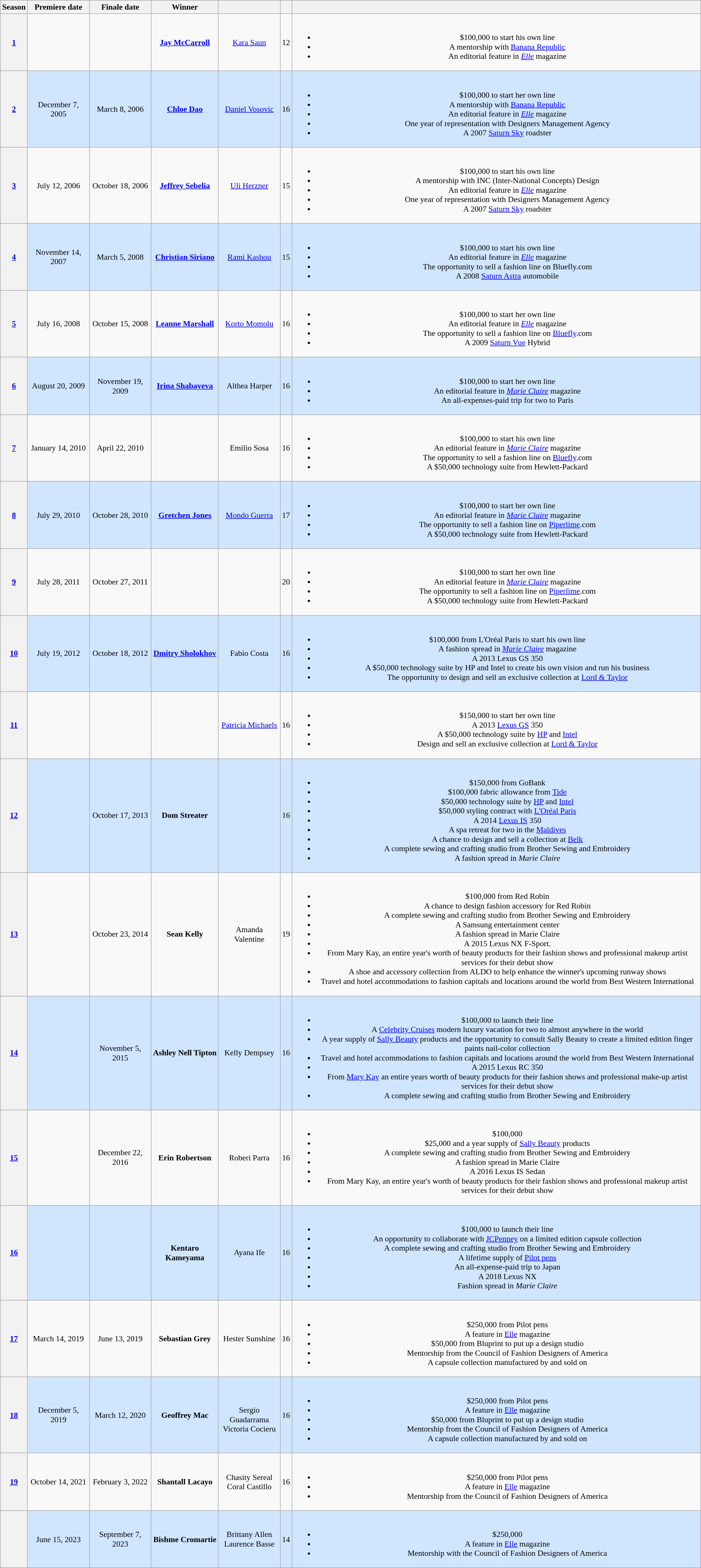<table class="wikitable" style="font-size:90%; width:100%; text-align:center">
<tr>
<th>Season</th>
<th>Premiere date</th>
<th>Finale date</th>
<th>Winner</th>
<th></th>
<th></th>
<th></th>
</tr>
<tr>
<th><strong><a href='#'>1</a></strong></th>
<td></td>
<td></td>
<td><strong><a href='#'>Jay McCarroll</a></strong></td>
<td><a href='#'>Kara Saun</a></td>
<td>12</td>
<td><br><ul><li>$100,000 to start his own line</li><li>A mentorship with <a href='#'>Banana Republic</a></li><li>An editorial feature in <em><a href='#'>Elle</a></em> magazine</li></ul></td>
</tr>
<tr style="background: #D0E6FF">
<th><strong><a href='#'>2</a></strong></th>
<td>December 7, 2005</td>
<td>March 8, 2006</td>
<td><strong><a href='#'>Chloe Dao</a></strong></td>
<td><a href='#'>Daniel Vosovic</a></td>
<td>16</td>
<td><br><ul><li>$100,000 to start her own line</li><li>A mentorship with <a href='#'>Banana Republic</a></li><li>An editorial feature in <em><a href='#'>Elle</a></em> magazine</li><li>One year of representation with Designers Management Agency</li><li>A 2007 <a href='#'>Saturn Sky</a> roadster</li></ul></td>
</tr>
<tr>
<th><strong> <a href='#'>3</a></strong></th>
<td>July 12, 2006</td>
<td>October 18, 2006</td>
<td><strong><a href='#'>Jeffrey Sebelia</a></strong></td>
<td><a href='#'>Uli Herzner</a></td>
<td>15</td>
<td><br><ul><li>$100,000 to start his own line</li><li>A mentorship with INC (Inter-National Concepts) Design</li><li>An editorial feature in <em><a href='#'>Elle</a></em> magazine</li><li>One year of representation with Designers Management Agency</li><li>A 2007 <a href='#'>Saturn Sky</a> roadster</li></ul></td>
</tr>
<tr style="background: #D0E6FF">
<th><strong> <a href='#'>4</a></strong></th>
<td>November 14, 2007</td>
<td>March 5, 2008</td>
<td><strong><a href='#'>Christian Siriano</a></strong></td>
<td><a href='#'>Rami Kashou</a></td>
<td>15</td>
<td><br><ul><li>$100,000 to start his own line</li><li>An editorial feature in <em><a href='#'>Elle</a></em> magazine</li><li>The opportunity to sell a fashion line on Bluefly.com</li><li>A 2008 <a href='#'>Saturn Astra</a> automobile</li></ul></td>
</tr>
<tr>
<th><strong> <a href='#'>5</a></strong></th>
<td>July 16, 2008</td>
<td>October 15, 2008</td>
<td><strong><a href='#'>Leanne Marshall</a></strong></td>
<td><a href='#'>Korto Momolu</a></td>
<td>16</td>
<td><br><ul><li>$100,000 to start her own line</li><li>An editorial feature in <em><a href='#'>Elle</a></em> magazine</li><li>The opportunity to sell a fashion line on <a href='#'>Bluefly</a>.com</li><li>A 2009 <a href='#'>Saturn Vue</a> Hybrid</li></ul></td>
</tr>
<tr style="background: #D0E6FF">
<th><strong> <a href='#'>6</a></strong></th>
<td>August 20, 2009</td>
<td>November 19, 2009</td>
<td><strong><a href='#'>Irina Shabayeva</a></strong></td>
<td>Althea Harper</td>
<td>16</td>
<td><br><ul><li>$100,000 to start her own line</li><li>An editorial feature in <em><a href='#'>Marie Claire</a></em> magazine</li><li>An all-expenses-paid trip for two to Paris</li></ul></td>
</tr>
<tr>
<th><strong><a href='#'>7</a></strong></th>
<td>January 14, 2010</td>
<td>April 22, 2010</td>
<td><strong></strong></td>
<td>Emilio Sosa</td>
<td>16</td>
<td><br><ul><li>$100,000 to start his own line</li><li>An editorial feature in <em><a href='#'>Marie Claire</a></em> magazine</li><li>The opportunity to sell a fashion line on <a href='#'>Bluefly</a>.com</li><li>A $50,000 technology suite from Hewlett-Packard</li></ul></td>
</tr>
<tr style="background: #D0E6FF">
<th><strong> <a href='#'>8</a></strong></th>
<td>July 29, 2010</td>
<td>October 28, 2010</td>
<td><strong><a href='#'>Gretchen Jones</a></strong></td>
<td><a href='#'>Mondo Guerra</a></td>
<td>17</td>
<td><br><ul><li>$100,000 to start her own line</li><li>An editorial feature in <em><a href='#'>Marie Claire</a></em> magazine</li><li>The opportunity to sell a fashion line on <a href='#'>Piperlime</a>.com</li><li>A $50,000 technology suite from Hewlett-Packard</li></ul></td>
</tr>
<tr>
<th><strong> <a href='#'>9</a></strong></th>
<td>July 28, 2011</td>
<td>October 27, 2011</td>
<td><strong></strong></td>
<td></td>
<td>20</td>
<td><br><ul><li>$100,000 to start her own line</li><li>An editorial feature in <em><a href='#'>Marie Claire</a></em> magazine</li><li>The opportunity to sell a fashion line on <a href='#'>Piperlime</a>.com</li><li>A $50,000 technology suite from Hewlett-Packard</li></ul></td>
</tr>
<tr style="background: #D0E6FF">
<th><strong><a href='#'>10</a></strong></th>
<td>July 19, 2012</td>
<td>October 18, 2012</td>
<td><strong><a href='#'>Dmitry Sholokhov</a></strong></td>
<td>Fabio Costa</td>
<td>16</td>
<td><br><ul><li>$100,000 from L'Oréal Paris to start his own line</li><li>A fashion spread in <em><a href='#'>Marie Claire</a></em> magazine</li><li>A 2013 Lexus GS 350</li><li>A $50,000 technology suite by HP and Intel to create his own vision and run his business</li><li>The opportunity to design and sell an exclusive collection at <a href='#'>Lord & Taylor</a></li></ul></td>
</tr>
<tr>
<th><strong><a href='#'>11</a></strong></th>
<td></td>
<td></td>
<td></td>
<td><a href='#'>Patricia Michaels</a></td>
<td>16</td>
<td><br><ul><li>$150,000 to start her own line</li><li>A 2013 <a href='#'>Lexus GS</a> 350</li><li>A $50,000 technology suite by <a href='#'>HP</a> and <a href='#'>Intel</a></li><li>Design and sell an exclusive collection at <a href='#'>Lord & Taylor</a></li></ul></td>
</tr>
<tr style="background: #D0E6FF">
<th><strong><a href='#'>12</a></strong></th>
<td></td>
<td>October 17, 2013</td>
<td><strong>Dom Streater</strong></td>
<td></td>
<td>16</td>
<td><br><ul><li>$150,000 from GoBank</li><li>$100,000 fabric allowance from <a href='#'>Tide</a></li><li>$50,000 technology suite by <a href='#'>HP</a> and <a href='#'>Intel</a></li><li>$50,000 styling contract with <a href='#'>L'Oréal Paris</a></li><li>A 2014 <a href='#'>Lexus IS</a> 350</li><li>A spa retreat for two in the <a href='#'>Maldives</a></li><li>A chance to design and sell a collection at <a href='#'>Belk</a></li><li>A complete sewing and crafting studio from Brother Sewing and Embroidery</li><li>A fashion spread in <em>Marie Claire</em></li></ul></td>
</tr>
<tr>
<th><strong><a href='#'>13</a></strong></th>
<td></td>
<td>October 23, 2014</td>
<td><strong>Sean Kelly</strong></td>
<td>Amanda Valentine</td>
<td>19</td>
<td><br><ul><li>$100,000 from Red Robin</li><li>A chance to design fashion accessory for Red Robin</li><li>A complete sewing and crafting studio from Brother Sewing and Embroidery</li><li>A Samsung entertainment center</li><li>A fashion spread in Marie Claire</li><li>A 2015 Lexus NX F-Sport.</li><li>From Mary Kay, an entire year's worth of beauty products for their fashion shows and professional makeup artist services for their debut show</li><li>A shoe and accessory collection from ALDO to help enhance the winner's upcoming runway shows</li><li>Travel and hotel accommodations to fashion capitals and locations around the world from Best Western International</li></ul></td>
</tr>
<tr style="background: #D0E6FF">
<th><strong><a href='#'>14</a></strong></th>
<td></td>
<td>November 5, 2015</td>
<td><strong>Ashley Nell Tipton</strong></td>
<td>Kelly Dempsey</td>
<td>16</td>
<td><br><ul><li>$100,000 to launch their line</li><li>A <a href='#'>Celebrity Cruises</a> modern luxury vacation for two to almost anywhere in the world</li><li>A year supply of <a href='#'>Sally Beauty</a> products and the opportunity to consult Sally Beauty to create a limited edition finger paints nail-color collection</li><li>Travel and hotel accommodations to fashion capitals and locations around the world from Best Western International</li><li>A 2015 Lexus RC 350</li><li>From <a href='#'>Mary Kay</a> an entire years worth of beauty products for their fashion shows and professional make-up artist services for their debut show</li><li>A complete sewing and crafting studio from Brother Sewing and Embroidery</li></ul></td>
</tr>
<tr>
<th><strong><a href='#'>15</a></strong></th>
<td></td>
<td>December 22, 2016</td>
<td><strong>Erin Robertson</strong></td>
<td>Roberi Parra</td>
<td>16</td>
<td><br><ul><li>$100,000</li><li>$25,000 and a year supply of <a href='#'>Sally Beauty</a> products</li><li>A complete sewing and crafting studio from Brother Sewing and Embroidery</li><li>A fashion spread in Marie Claire</li><li>A 2016 Lexus IS Sedan</li><li>From Mary Kay, an entire year's worth of beauty products for their fashion shows and professional makeup artist services for their debut show</li></ul></td>
</tr>
<tr style="background: #D0E6FF">
<th><strong><a href='#'>16</a></strong></th>
<td></td>
<td></td>
<td><strong>Kentaro Kameyama</strong></td>
<td>Ayana Ife</td>
<td>16</td>
<td><br><ul><li>$100,000 to launch their line</li><li>An opportunity to collaborate with <a href='#'>JCPenney</a> on a limited edition capsule collection</li><li>A complete sewing and crafting studio from Brother Sewing and Embroidery</li><li>A lifetime supply of <a href='#'>Pilot pens</a></li><li>An all-expense-paid trip to Japan</li><li>A 2018 Lexus NX</li><li>Fashion spread in <em>Marie Claire</em></li></ul></td>
</tr>
<tr>
<th><strong><a href='#'>17</a></strong></th>
<td>March 14, 2019</td>
<td>June 13, 2019</td>
<td><strong>Sebastian Grey</strong></td>
<td>Hester Sunshine</td>
<td>16</td>
<td><br><ul><li>$250,000 from Pilot pens</li><li>A feature in <a href='#'>Elle</a> magazine</li><li>$50,000 from Bluprint to put up a design studio</li><li>Mentorship from the Council of Fashion Designers of America</li><li>A capsule collection manufactured by  and sold on </li></ul></td>
</tr>
<tr style="background: #D0E6FF">
<th><strong><a href='#'>18</a></strong></th>
<td>December 5, 2019</td>
<td>March 12, 2020</td>
<td><strong>Geoffrey Mac</strong></td>
<td><br>Sergio Guadarrama<br>Victoria Cocieru</td>
<td>16</td>
<td><br><ul><li>$250,000 from Pilot pens</li><li>A feature in <a href='#'>Elle</a> magazine</li><li>$50,000 from Bluprint to put up a design studio</li><li>Mentorship from the Council of Fashion Designers of America</li><li>A capsule collection manufactured by  and sold on </li></ul></td>
</tr>
<tr>
<th><strong><a href='#'>19</a></strong></th>
<td>October 14, 2021</td>
<td>February 3, 2022</td>
<td><strong>Shantall Lacayo</strong></td>
<td>Chasity Sereal<br>Coral Castillo<br></td>
<td>16</td>
<td><br><ul><li>$250,000 from Pilot pens</li><li>A feature in <a href='#'>Elle</a> magazine</li><li>Mentorship from the Council of Fashion Designers of America</li></ul></td>
</tr>
<tr style="background: #D0E6FF">
<th></th>
<td>June 15, 2023</td>
<td>September 7, 2023</td>
<td><strong>Bishme Cromartie</strong></td>
<td>Brittany Allen<br> Laurence Basse</td>
<td>14</td>
<td><br><ul><li>$250,000</li><li>A feature in <a href='#'>Elle</a> magazine</li><li>Mentorship with the Council of Fashion Designers of America</li></ul></td>
</tr>
</table>
